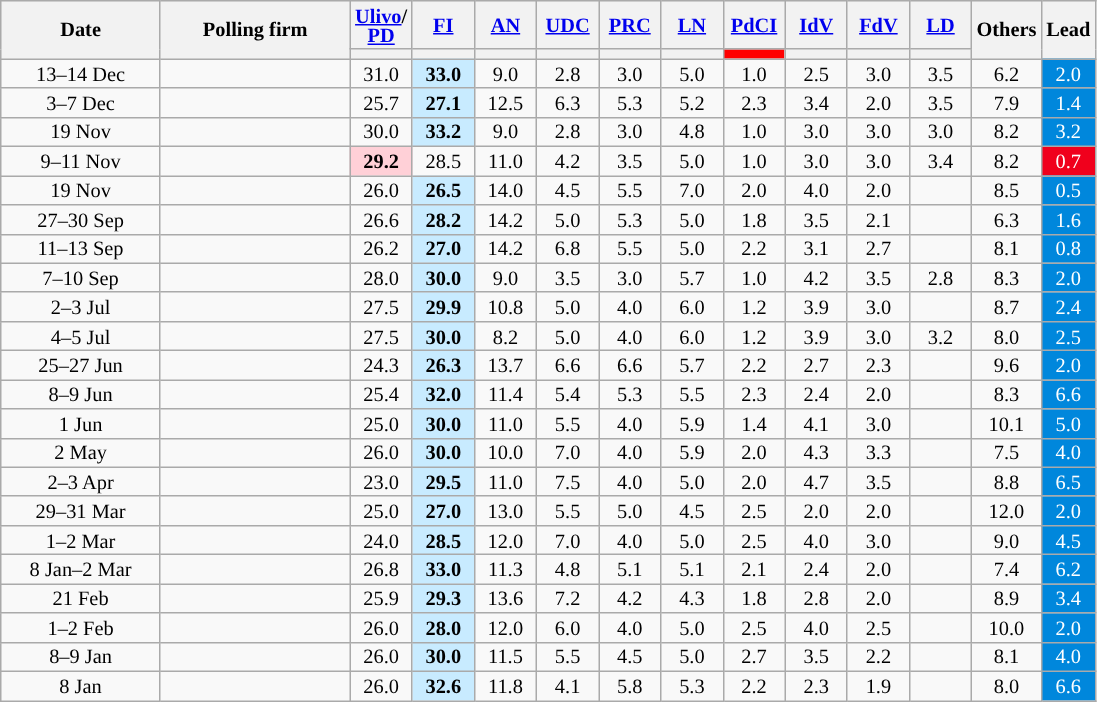<table class="wikitable collapsible" style="text-align:center;font-size:85%;line-height:13px">
<tr style="height:30px; background-color:#E9E9E9">
<th style="width:100px;" rowspan="2">Date</th>
<th style="width:120px;" rowspan="2">Polling firm</th>
<th style="width:35px;"><a href='#'>Ulivo</a>/<br><a href='#'>PD</a></th>
<th style="width:35px;"><a href='#'>FI</a></th>
<th style="width:35px;"><a href='#'>AN</a></th>
<th style="width:35px;"><a href='#'>UDC</a></th>
<th style="width:35px;"><a href='#'>PRC</a></th>
<th style="width:35px;"><a href='#'>LN</a></th>
<th style="width:35px;"><a href='#'>PdCI</a></th>
<th style="width:35px;"><a href='#'>IdV</a></th>
<th style="width:35px;"><a href='#'>FdV</a></th>
<th style="width:35px;"><a href='#'>LD</a></th>
<th style="width:35px;" rowspan="2">Others</th>
<th style="width:25px;" rowspan="2">Lead</th>
</tr>
<tr>
<th style="background:"></th>
<th style="background:"></th>
<th style="background:"></th>
<th style="background:"></th>
<th style="background:"></th>
<th style="background:"></th>
<th style="background:red;"></th>
<th style="background:"></th>
<th style="background:"></th>
<th style="background:"></th>
</tr>
<tr>
<td>13–14 Dec</td>
<td></td>
<td>31.0</td>
<td style="background:#C8EBFF"><strong>33.0</strong></td>
<td>9.0</td>
<td>2.8</td>
<td>3.0</td>
<td>5.0</td>
<td>1.0</td>
<td>2.5</td>
<td>3.0</td>
<td>3.5</td>
<td>6.2</td>
<td style="background:#0087DC; color:white;">2.0</td>
</tr>
<tr>
<td>3–7 Dec</td>
<td></td>
<td>25.7</td>
<td style="background:#C8EBFF"><strong>27.1</strong></td>
<td>12.5</td>
<td>6.3</td>
<td>5.3</td>
<td>5.2</td>
<td>2.3</td>
<td>3.4</td>
<td>2.0</td>
<td>3.5</td>
<td>7.9</td>
<td style="background:#0087DC; color:white;">1.4</td>
</tr>
<tr>
<td>19 Nov</td>
<td></td>
<td>30.0</td>
<td style="background:#C8EBFF"><strong>33.2</strong></td>
<td>9.0</td>
<td>2.8</td>
<td>3.0</td>
<td>4.8</td>
<td>1.0</td>
<td>3.0</td>
<td>3.0</td>
<td>3.0</td>
<td>8.2</td>
<td style="background:#0087DC; color:white;">3.2</td>
</tr>
<tr>
<td>9–11 Nov</td>
<td></td>
<td style="background:#FFD0D7"><strong>29.2</strong></td>
<td>28.5</td>
<td>11.0</td>
<td>4.2</td>
<td>3.5</td>
<td>5.0</td>
<td>1.0</td>
<td>3.0</td>
<td>3.0</td>
<td>3.4</td>
<td>8.2</td>
<td style="background:#F0001C; color:white;">0.7</td>
</tr>
<tr>
<td>19 Nov</td>
<td></td>
<td>26.0</td>
<td style="background:#C8EBFF"><strong>26.5</strong></td>
<td>14.0</td>
<td>4.5</td>
<td>5.5</td>
<td>7.0</td>
<td>2.0</td>
<td>4.0</td>
<td>2.0</td>
<td></td>
<td>8.5</td>
<td style="background:#0087DC; color:white;">0.5</td>
</tr>
<tr>
<td>27–30 Sep</td>
<td></td>
<td>26.6</td>
<td style="background:#C8EBFF"><strong>28.2</strong></td>
<td>14.2</td>
<td>5.0</td>
<td>5.3</td>
<td>5.0</td>
<td>1.8</td>
<td>3.5</td>
<td>2.1</td>
<td></td>
<td>6.3</td>
<td style="background:#0087DC; color:white;">1.6</td>
</tr>
<tr>
<td>11–13 Sep</td>
<td></td>
<td>26.2</td>
<td style="background:#C8EBFF"><strong>27.0</strong></td>
<td>14.2</td>
<td>6.8</td>
<td>5.5</td>
<td>5.0</td>
<td>2.2</td>
<td>3.1</td>
<td>2.7</td>
<td></td>
<td>8.1</td>
<td style="background:#0087DC; color:white;">0.8</td>
</tr>
<tr>
<td>7–10 Sep</td>
<td></td>
<td>28.0</td>
<td style="background:#C8EBFF"><strong>30.0</strong></td>
<td>9.0</td>
<td>3.5</td>
<td>3.0</td>
<td>5.7</td>
<td>1.0</td>
<td>4.2</td>
<td>3.5</td>
<td>2.8</td>
<td>8.3</td>
<td style="background:#0087DC; color:white;">2.0</td>
</tr>
<tr>
<td>2–3 Jul</td>
<td></td>
<td>27.5</td>
<td style="background:#C8EBFF"><strong>29.9</strong></td>
<td>10.8</td>
<td>5.0</td>
<td>4.0</td>
<td>6.0</td>
<td>1.2</td>
<td>3.9</td>
<td>3.0</td>
<td></td>
<td>8.7</td>
<td style="background:#0087DC; color:white;">2.4</td>
</tr>
<tr>
<td>4–5 Jul</td>
<td></td>
<td>27.5</td>
<td style="background:#C8EBFF"><strong>30.0</strong></td>
<td>8.2</td>
<td>5.0</td>
<td>4.0</td>
<td>6.0</td>
<td>1.2</td>
<td>3.9</td>
<td>3.0</td>
<td>3.2</td>
<td>8.0</td>
<td style="background:#0087DC; color:white;">2.5</td>
</tr>
<tr>
<td>25–27 Jun</td>
<td></td>
<td>24.3</td>
<td style="background:#C8EBFF"><strong>26.3</strong></td>
<td>13.7</td>
<td>6.6</td>
<td>6.6</td>
<td>5.7</td>
<td>2.2</td>
<td>2.7</td>
<td>2.3</td>
<td></td>
<td>9.6</td>
<td style="background:#0087DC; color:white;">2.0</td>
</tr>
<tr>
<td>8–9 Jun</td>
<td></td>
<td>25.4</td>
<td style="background:#C8EBFF"><strong>32.0</strong></td>
<td>11.4</td>
<td>5.4</td>
<td>5.3</td>
<td>5.5</td>
<td>2.3</td>
<td>2.4</td>
<td>2.0</td>
<td></td>
<td>8.3</td>
<td style="background:#0087DC; color:white;">6.6</td>
</tr>
<tr>
<td>1 Jun</td>
<td></td>
<td>25.0</td>
<td style="background:#C8EBFF"><strong>30.0</strong></td>
<td>11.0</td>
<td>5.5</td>
<td>4.0</td>
<td>5.9</td>
<td>1.4</td>
<td>4.1</td>
<td>3.0</td>
<td></td>
<td>10.1</td>
<td style="background:#0087DC; color:white;">5.0</td>
</tr>
<tr>
<td>2 May</td>
<td></td>
<td>26.0</td>
<td style="background:#C8EBFF"><strong>30.0</strong></td>
<td>10.0</td>
<td>7.0</td>
<td>4.0</td>
<td>5.9</td>
<td>2.0</td>
<td>4.3</td>
<td>3.3</td>
<td></td>
<td>7.5</td>
<td style="background:#0087DC; color:white;">4.0</td>
</tr>
<tr>
<td>2–3 Apr</td>
<td></td>
<td>23.0</td>
<td style="background:#C8EBFF"><strong>29.5</strong></td>
<td>11.0</td>
<td>7.5</td>
<td>4.0</td>
<td>5.0</td>
<td>2.0</td>
<td>4.7</td>
<td>3.5</td>
<td></td>
<td>8.8</td>
<td style="background:#0087DC; color:white;">6.5</td>
</tr>
<tr>
<td>29–31 Mar</td>
<td></td>
<td>25.0</td>
<td style="background:#C8EBFF"><strong>27.0</strong></td>
<td>13.0</td>
<td>5.5</td>
<td>5.0</td>
<td>4.5</td>
<td>2.5</td>
<td>2.0</td>
<td>2.0</td>
<td></td>
<td>12.0</td>
<td style="background:#0087DC; color:white;">2.0</td>
</tr>
<tr>
<td>1–2 Mar</td>
<td></td>
<td>24.0</td>
<td style="background:#C8EBFF"><strong>28.5</strong></td>
<td>12.0</td>
<td>7.0</td>
<td>4.0</td>
<td>5.0</td>
<td>2.5</td>
<td>4.0</td>
<td>3.0</td>
<td></td>
<td>9.0</td>
<td style="background:#0087DC; color:white;">4.5</td>
</tr>
<tr>
<td>8 Jan–2 Mar</td>
<td></td>
<td>26.8</td>
<td style="background:#C8EBFF"><strong>33.0</strong></td>
<td>11.3</td>
<td>4.8</td>
<td>5.1</td>
<td>5.1</td>
<td>2.1</td>
<td>2.4</td>
<td>2.0</td>
<td></td>
<td>7.4</td>
<td style="background:#0087DC; color:white;">6.2</td>
</tr>
<tr>
<td>21 Feb</td>
<td></td>
<td>25.9</td>
<td style="background:#C8EBFF"><strong>29.3</strong></td>
<td>13.6</td>
<td>7.2</td>
<td>4.2</td>
<td>4.3</td>
<td>1.8</td>
<td>2.8</td>
<td>2.0</td>
<td></td>
<td>8.9</td>
<td style="background:#0087DC; color:white;">3.4</td>
</tr>
<tr>
<td>1–2 Feb</td>
<td></td>
<td>26.0</td>
<td style="background:#C8EBFF"><strong>28.0</strong></td>
<td>12.0</td>
<td>6.0</td>
<td>4.0</td>
<td>5.0</td>
<td>2.5</td>
<td>4.0</td>
<td>2.5</td>
<td></td>
<td>10.0</td>
<td style="background:#0087DC; color:white;">2.0</td>
</tr>
<tr>
<td>8–9 Jan</td>
<td></td>
<td>26.0</td>
<td style="background:#C8EBFF"><strong>30.0</strong></td>
<td>11.5</td>
<td>5.5</td>
<td>4.5</td>
<td>5.0</td>
<td>2.7</td>
<td>3.5</td>
<td>2.2</td>
<td></td>
<td>8.1</td>
<td style="background:#0087DC; color:white;">4.0</td>
</tr>
<tr>
<td>8 Jan</td>
<td></td>
<td>26.0</td>
<td style="background:#C8EBFF"><strong>32.6</strong></td>
<td>11.8</td>
<td>4.1</td>
<td>5.8</td>
<td>5.3</td>
<td>2.2</td>
<td>2.3</td>
<td>1.9</td>
<td></td>
<td>8.0</td>
<td style="background:#0087DC; color:white;">6.6</td>
</tr>
</table>
